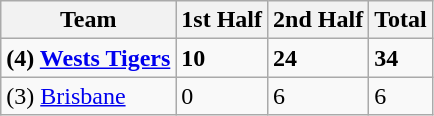<table class="wikitable">
<tr>
<th>Team</th>
<th>1st Half</th>
<th>2nd Half</th>
<th>Total</th>
</tr>
<tr>
<td><strong>(4) <a href='#'>Wests Tigers</a></strong></td>
<td><strong>10</strong></td>
<td><strong>24</strong></td>
<td><strong>34</strong></td>
</tr>
<tr>
<td>(3) <a href='#'>Brisbane</a></td>
<td>0</td>
<td>6</td>
<td>6</td>
</tr>
</table>
